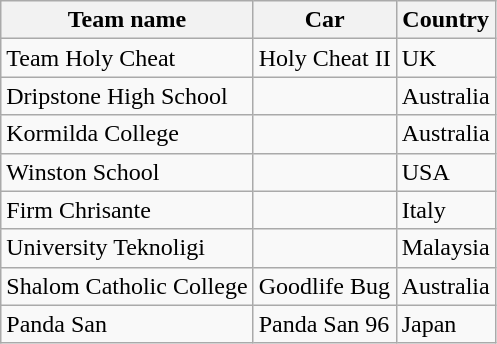<table class="wikitable">
<tr>
<th>Team name</th>
<th>Car</th>
<th>Country</th>
</tr>
<tr>
<td>Team Holy Cheat</td>
<td>Holy Cheat II</td>
<td>UK</td>
</tr>
<tr>
<td>Dripstone High School</td>
<td></td>
<td>Australia</td>
</tr>
<tr>
<td>Kormilda College</td>
<td></td>
<td>Australia</td>
</tr>
<tr>
<td>Winston School</td>
<td></td>
<td>USA</td>
</tr>
<tr>
<td>Firm Chrisante</td>
<td></td>
<td>Italy</td>
</tr>
<tr>
<td>University Teknoligi</td>
<td></td>
<td>Malaysia</td>
</tr>
<tr>
<td>Shalom Catholic College</td>
<td>Goodlife Bug</td>
<td>Australia</td>
</tr>
<tr>
<td>Panda San</td>
<td>Panda San 96</td>
<td>Japan</td>
</tr>
</table>
